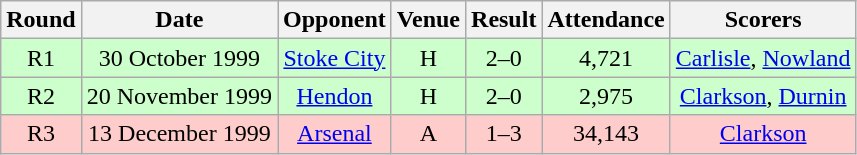<table class="wikitable" style="font-size:100%; text-align:center">
<tr>
<th>Round</th>
<th>Date</th>
<th>Opponent</th>
<th>Venue</th>
<th>Result</th>
<th>Attendance</th>
<th>Scorers</th>
</tr>
<tr style="background: #CCFFCC;">
<td>R1</td>
<td>30 October 1999</td>
<td><a href='#'>Stoke City</a></td>
<td>H</td>
<td>2–0</td>
<td>4,721</td>
<td><a href='#'>Carlisle</a>, <a href='#'>Nowland</a></td>
</tr>
<tr style="background: #CCFFCC;">
<td>R2</td>
<td>20 November 1999</td>
<td><a href='#'>Hendon</a></td>
<td>H</td>
<td>2–0</td>
<td>2,975</td>
<td><a href='#'>Clarkson</a>, <a href='#'>Durnin</a></td>
</tr>
<tr style="background: #FFCCCC;">
<td>R3</td>
<td>13 December 1999</td>
<td><a href='#'>Arsenal</a></td>
<td>A</td>
<td>1–3</td>
<td>34,143</td>
<td><a href='#'>Clarkson</a></td>
</tr>
</table>
